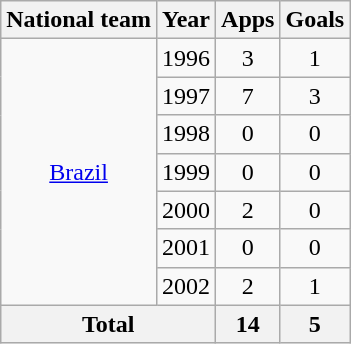<table class="wikitable" style="text-align:center">
<tr>
<th>National team</th>
<th>Year</th>
<th>Apps</th>
<th>Goals</th>
</tr>
<tr>
<td rowspan="7"><a href='#'>Brazil</a></td>
<td>1996</td>
<td>3</td>
<td>1</td>
</tr>
<tr>
<td>1997</td>
<td>7</td>
<td>3</td>
</tr>
<tr>
<td>1998</td>
<td>0</td>
<td>0</td>
</tr>
<tr>
<td>1999</td>
<td>0</td>
<td>0</td>
</tr>
<tr>
<td>2000</td>
<td>2</td>
<td>0</td>
</tr>
<tr>
<td>2001</td>
<td>0</td>
<td>0</td>
</tr>
<tr>
<td>2002</td>
<td>2</td>
<td>1</td>
</tr>
<tr>
<th colspan="2">Total</th>
<th>14</th>
<th>5</th>
</tr>
</table>
